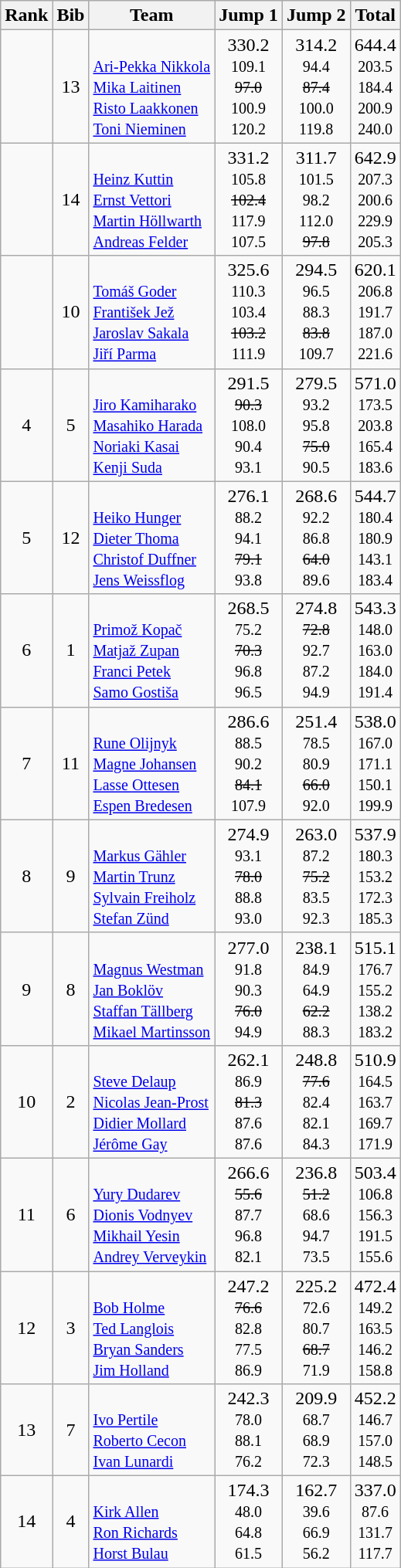<table class="wikitable sortable" style="text-align:center">
<tr>
<th>Rank</th>
<th>Bib</th>
<th>Team</th>
<th>Jump 1</th>
<th>Jump 2</th>
<th>Total</th>
</tr>
<tr>
<td></td>
<td>13</td>
<td align=left> <br> <small> <a href='#'>Ari-Pekka Nikkola</a> <br> <a href='#'>Mika Laitinen</a> <br> <a href='#'>Risto Laakkonen</a><br> <a href='#'>Toni Nieminen</a></small></td>
<td>330.2 <br> <small> 109.1 <br> <s>97.0</s> <br> 100.9 <br> 120.2</small></td>
<td>314.2 <br> <small>94.4 <br> <s>87.4</s> <br> 100.0 <br> 119.8</small></td>
<td>644.4<small> <br> 203.5 <br> 184.4 <br> 200.9 <br> 240.0</small></td>
</tr>
<tr>
<td></td>
<td>14</td>
<td align=left> <br> <small> <a href='#'>Heinz Kuttin</a> <br> <a href='#'>Ernst Vettori</a> <br> <a href='#'>Martin Höllwarth</a><br> <a href='#'>Andreas Felder</a> </small></td>
<td>331.2 <br> <small> 105.8 <br> <s>102.4</s> <br> 117.9 <br> 107.5 </small></td>
<td>311.7 <br> <small>101.5 <br> 98.2 <br> 112.0 <br> <s>97.8</s></small></td>
<td>642.9<small> <br> 207.3 <br> 200.6 <br> 229.9 <br> 205.3</small></td>
</tr>
<tr>
<td></td>
<td>10</td>
<td align=left> <br> <small> <a href='#'>Tomáš Goder</a> <br> <a href='#'>František Jež</a> <br> <a href='#'>Jaroslav Sakala</a><br> <a href='#'>Jiří Parma</a> </small></td>
<td>325.6 <br> <small> 110.3 <br> 103.4 <br> <s>103.2</s> <br> 111.9 </small></td>
<td>294.5 <br> <small>96.5 <br> 88.3 <br> <s>83.8</s> <br> 109.7</small></td>
<td>620.1<small> <br> 206.8 <br> 191.7 <br> 187.0 <br> 221.6</small></td>
</tr>
<tr>
<td>4</td>
<td>5</td>
<td align=left> <br> <small> <a href='#'>Jiro Kamiharako</a> <br> <a href='#'>Masahiko Harada</a> <br> <a href='#'>Noriaki Kasai</a><br> <a href='#'>Kenji Suda</a></small></td>
<td>291.5 <br> <small> <s>90.3</s> <br> 108.0 <br> 90.4 <br> 93.1</small></td>
<td>279.5 <br> <small>93.2 <br> 95.8 <br> <s>75.0</s> <br> 90.5 </small></td>
<td>571.0<small> <br> 173.5 <br> 203.8 <br> 165.4 <br> 183.6</small></td>
</tr>
<tr>
<td>5</td>
<td>12</td>
<td align=left> <br> <small> <a href='#'>Heiko Hunger</a> <br> <a href='#'>Dieter Thoma</a> <br> <a href='#'>Christof Duffner</a><br> <a href='#'>Jens Weissflog</a></small></td>
<td>276.1 <br> <small> 88.2 <br> 94.1 <br> <s>79.1</s> <br> 93.8 </small></td>
<td>268.6 <br> <small>92.2 <br> 86.8 <br> <s>64.0</s> <br> 89.6</small></td>
<td>544.7<small> <br> 180.4 <br> 180.9 <br> 143.1 <br> 183.4</small></td>
</tr>
<tr>
<td>6</td>
<td>1</td>
<td align=left> <br> <small> <a href='#'>Primož Kopač</a> <br> <a href='#'>Matjaž Zupan</a> <br> <a href='#'>Franci Petek</a><br> <a href='#'>Samo Gostiša</a></small></td>
<td>268.5 <br> <small> 75.2 <br> <s>70.3</s> <br> 96.8 <br> 96.5 </small></td>
<td>274.8 <br> <small><s>72.8</s> <br> 92.7 <br> 87.2 <br> 94.9 </small></td>
<td>543.3<small> <br> 148.0 <br> 163.0 <br> 184.0 <br> 191.4</small></td>
</tr>
<tr>
<td>7</td>
<td>11</td>
<td align=left> <br> <small> <a href='#'>Rune Olijnyk</a> <br> <a href='#'>Magne Johansen</a> <br> <a href='#'>Lasse Ottesen</a><br> <a href='#'>Espen Bredesen</a></small></td>
<td>286.6 <br> <small> 88.5 <br> 90.2 <br> <s>84.1</s> <br> 107.9 </small></td>
<td>251.4 <br> <small>78.5 <br> 80.9 <br> <s>66.0</s> <br> 92.0</small></td>
<td>538.0<small> <br> 167.0 <br> 171.1 <br> 150.1 <br> 199.9</small></td>
</tr>
<tr>
<td>8</td>
<td>9</td>
<td align=left> <br> <small> <a href='#'>Markus Gähler</a> <br> <a href='#'>Martin Trunz</a> <br> <a href='#'>Sylvain Freiholz</a><br> <a href='#'>Stefan Zünd</a> </small></td>
<td>274.9 <br> <small> 93.1 <br> <s>78.0</s> <br> 88.8 <br> 93.0</small></td>
<td>263.0 <br> <small>87.2 <br> <s>75.2</s> <br> 83.5 <br> 92.3</small></td>
<td>537.9<small> <br> 180.3 <br> 153.2 <br> 172.3 <br> 185.3</small></td>
</tr>
<tr>
<td>9</td>
<td>8</td>
<td align=left> <br> <small> <a href='#'>Magnus Westman</a> <br> <a href='#'>Jan Boklöv</a> <br> <a href='#'>Staffan Tällberg</a><br> <a href='#'>Mikael Martinsson</a></small></td>
<td>277.0 <br> <small> 91.8 <br> 90.3 <br> <s>76.0</s> <br> 94.9 </small></td>
<td>238.1 <br> <small>84.9 <br> 64.9 <br> <s>62.2</s> <br> 88.3 </small></td>
<td>515.1<small> <br> 176.7 <br> 155.2 <br> 138.2 <br> 183.2</small></td>
</tr>
<tr>
<td>10</td>
<td>2</td>
<td align=left> <br> <small> <a href='#'>Steve Delaup</a> <br> <a href='#'>Nicolas Jean-Prost</a> <br> <a href='#'>Didier Mollard</a><br> <a href='#'>Jérôme Gay</a> </small></td>
<td>262.1 <br> <small> 86.9 <br> <s>81.3</s> <br> 87.6 <br> 87.6 </small></td>
<td>248.8 <br> <small><s>77.6</s> <br> 82.4 <br> 82.1 <br> 84.3 </small></td>
<td>510.9<small> <br> 164.5 <br> 163.7 <br> 169.7 <br> 171.9</small></td>
</tr>
<tr>
<td>11</td>
<td>6</td>
<td align=left> <br> <small> <a href='#'>Yury Dudarev</a> <br> <a href='#'>Dionis Vodnyev</a> <br> <a href='#'>Mikhail Yesin</a><br> <a href='#'>Andrey Verveykin</a></small></td>
<td>266.6 <br> <small> <s>55.6</s> <br> 87.7 <br> 96.8 <br> 82.1</small></td>
<td>236.8 <br> <small><s>51.2</s> <br> 68.6 <br> 94.7 <br> 73.5</small></td>
<td>503.4<small> <br> 106.8 <br> 156.3 <br> 191.5 <br> 155.6</small></td>
</tr>
<tr>
<td>12</td>
<td>3</td>
<td align=left> <br> <small> <a href='#'>Bob Holme</a> <br> <a href='#'>Ted Langlois</a> <br> <a href='#'>Bryan Sanders</a><br> <a href='#'>Jim Holland</a> </small></td>
<td>247.2 <br> <small> <s>76.6</s> <br> 82.8 <br> 77.5 <br> 86.9 </small></td>
<td>225.2 <br> <small>72.6 <br> 80.7 <br> <s>68.7</s> <br> 71.9 </small></td>
<td>472.4<small> <br> 149.2 <br> 163.5 <br> 146.2 <br> 158.8</small></td>
</tr>
<tr>
<td>13</td>
<td>7</td>
<td align=left> <br> <small> <a href='#'>Ivo Pertile</a> <br> <a href='#'>Roberto Cecon</a> <br> <a href='#'>Ivan Lunardi</a></small></td>
<td>242.3 <br> <small> 78.0 <br> 88.1 <br> 76.2 </small></td>
<td>209.9 <br> <small>68.7 <br> 68.9 <br> 72.3 </small></td>
<td>452.2<small> <br> 146.7 <br> 157.0 <br> 148.5</small></td>
</tr>
<tr>
<td>14</td>
<td>4</td>
<td align=left> <br> <small> <a href='#'>Kirk Allen</a> <br> <a href='#'>Ron Richards</a> <br> <a href='#'>Horst Bulau</a> </small></td>
<td>174.3 <br> <small> 48.0 <br> 64.8 <br> 61.5 </small></td>
<td>162.7 <br> <small>39.6 <br> 66.9 <br> 56.2 </small></td>
<td>337.0<small> <br> 87.6 <br> 131.7 <br> 117.7</small></td>
</tr>
</table>
